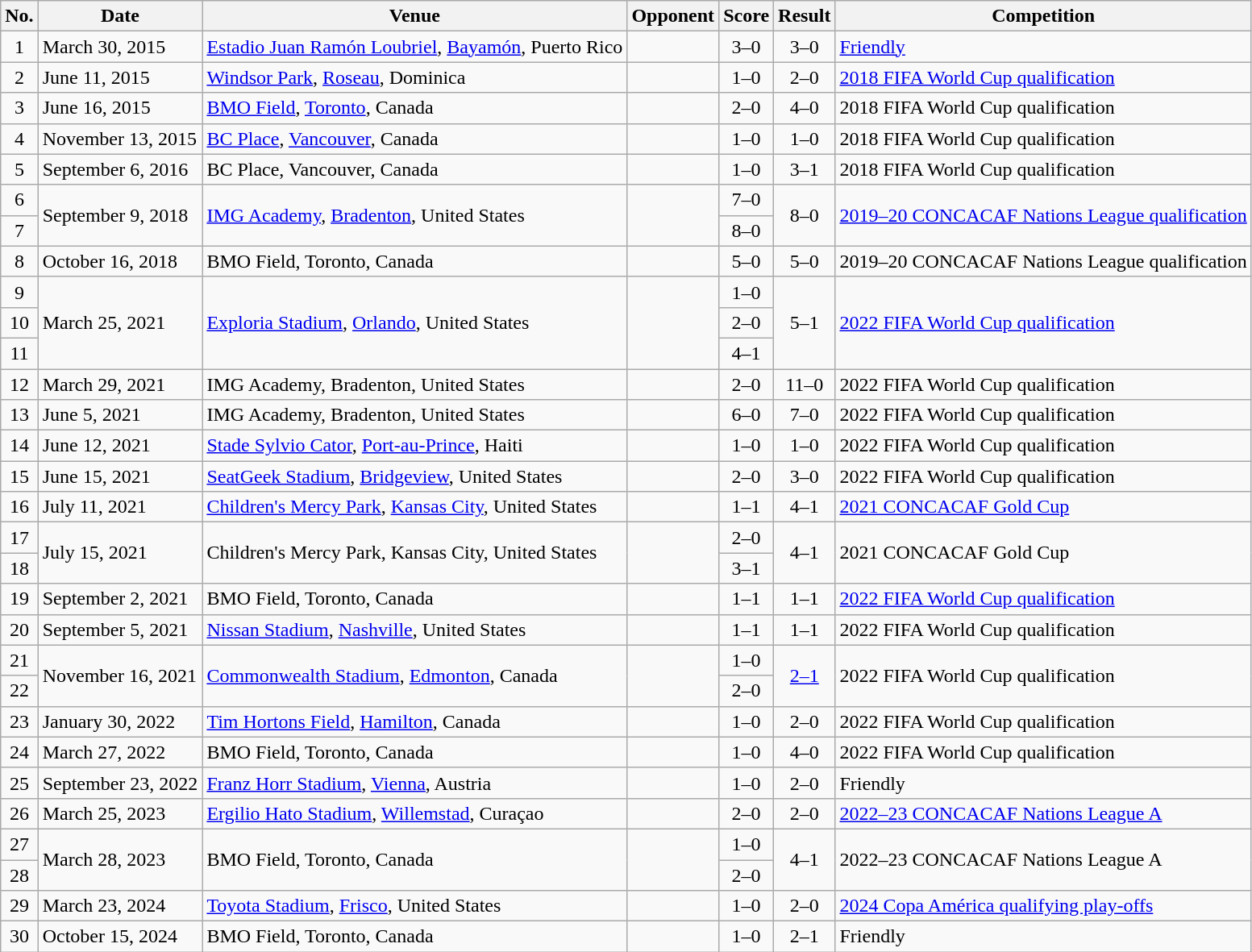<table class="wikitable sortable">
<tr>
<th scope="col">No.</th>
<th scope="col">Date</th>
<th scope="col">Venue</th>
<th scope="col">Opponent</th>
<th scope="col">Score</th>
<th scope="col">Result</th>
<th scope="col">Competition</th>
</tr>
<tr>
<td align="center">1</td>
<td>March 30, 2015</td>
<td><a href='#'>Estadio Juan Ramón Loubriel</a>, <a href='#'>Bayamón</a>, Puerto Rico</td>
<td></td>
<td align="center">3–0</td>
<td align="center">3–0</td>
<td><a href='#'>Friendly</a></td>
</tr>
<tr>
<td align="center">2</td>
<td>June 11, 2015</td>
<td><a href='#'>Windsor Park</a>, <a href='#'>Roseau</a>, Dominica</td>
<td></td>
<td align="center">1–0</td>
<td align="center">2–0</td>
<td><a href='#'>2018 FIFA World Cup qualification</a></td>
</tr>
<tr>
<td align="center">3</td>
<td>June 16, 2015</td>
<td><a href='#'>BMO Field</a>, <a href='#'>Toronto</a>, Canada</td>
<td></td>
<td align="center">2–0</td>
<td align="center">4–0</td>
<td>2018 FIFA World Cup qualification</td>
</tr>
<tr>
<td align="center">4</td>
<td>November 13, 2015</td>
<td><a href='#'>BC Place</a>, <a href='#'>Vancouver</a>, Canada</td>
<td></td>
<td align="center">1–0</td>
<td align="center">1–0</td>
<td>2018 FIFA World Cup qualification</td>
</tr>
<tr>
<td align="center">5</td>
<td>September 6, 2016</td>
<td>BC Place, Vancouver, Canada</td>
<td></td>
<td align="center">1–0</td>
<td align="center">3–1</td>
<td>2018 FIFA World Cup qualification</td>
</tr>
<tr>
<td align="center">6</td>
<td rowspan="2">September 9, 2018</td>
<td rowspan="2"><a href='#'>IMG Academy</a>, <a href='#'>Bradenton</a>, United States</td>
<td rowspan="2"></td>
<td align="center">7–0</td>
<td rowspan="2" align="center">8–0</td>
<td rowspan="2"><a href='#'>2019–20 CONCACAF Nations League qualification</a></td>
</tr>
<tr>
<td align="center">7</td>
<td align="center">8–0</td>
</tr>
<tr>
<td align="center">8</td>
<td>October 16, 2018</td>
<td>BMO Field, Toronto, Canada</td>
<td></td>
<td align="center">5–0</td>
<td align="center">5–0</td>
<td>2019–20 CONCACAF Nations League qualification</td>
</tr>
<tr>
<td align="center">9</td>
<td rowspan="3">March 25, 2021</td>
<td rowspan="3"><a href='#'>Exploria Stadium</a>, <a href='#'>Orlando</a>, United States</td>
<td rowspan="3"></td>
<td align="center">1–0</td>
<td rowspan="3" align="center">5–1</td>
<td rowspan="3"><a href='#'>2022 FIFA World Cup qualification</a></td>
</tr>
<tr>
<td align="center">10</td>
<td align="center">2–0</td>
</tr>
<tr>
<td align="center">11</td>
<td align="center">4–1</td>
</tr>
<tr>
<td align="center">12</td>
<td>March 29, 2021</td>
<td>IMG Academy, Bradenton, United States</td>
<td></td>
<td align="center">2–0</td>
<td align="center">11–0</td>
<td>2022 FIFA World Cup qualification</td>
</tr>
<tr>
<td align="center">13</td>
<td>June 5, 2021</td>
<td>IMG Academy, Bradenton, United States</td>
<td></td>
<td align="center">6–0</td>
<td align="center">7–0</td>
<td>2022 FIFA World Cup qualification</td>
</tr>
<tr>
<td align="center">14</td>
<td>June 12, 2021</td>
<td><a href='#'>Stade Sylvio Cator</a>, <a href='#'>Port-au-Prince</a>, Haiti</td>
<td></td>
<td align="center">1–0</td>
<td align="center">1–0</td>
<td>2022 FIFA World Cup qualification</td>
</tr>
<tr>
<td align="center">15</td>
<td>June 15, 2021</td>
<td><a href='#'>SeatGeek Stadium</a>, <a href='#'>Bridgeview</a>, United States</td>
<td></td>
<td align="center">2–0</td>
<td align="center">3–0</td>
<td>2022 FIFA World Cup qualification</td>
</tr>
<tr>
<td align="center">16</td>
<td>July 11, 2021</td>
<td><a href='#'>Children's Mercy Park</a>, <a href='#'>Kansas City</a>, United States</td>
<td></td>
<td align="center">1–1</td>
<td align="center">4–1</td>
<td><a href='#'>2021 CONCACAF Gold Cup</a></td>
</tr>
<tr>
<td align="center">17</td>
<td rowspan=2>July 15, 2021</td>
<td rowspan=2>Children's Mercy Park, Kansas City, United States</td>
<td rowspan=2></td>
<td align="center">2–0</td>
<td rowspan="2" align="center">4–1</td>
<td rowspan="2">2021 CONCACAF Gold Cup</td>
</tr>
<tr>
<td align="center">18</td>
<td align="center">3–1</td>
</tr>
<tr>
<td align="center">19</td>
<td>September 2, 2021</td>
<td>BMO Field, Toronto, Canada</td>
<td></td>
<td align="center">1–1</td>
<td align="center">1–1</td>
<td><a href='#'>2022 FIFA World Cup qualification</a></td>
</tr>
<tr>
<td align="center">20</td>
<td>September 5, 2021</td>
<td><a href='#'>Nissan Stadium</a>, <a href='#'>Nashville</a>, United States</td>
<td></td>
<td align="center">1–1</td>
<td align="center">1–1</td>
<td>2022 FIFA World Cup qualification</td>
</tr>
<tr>
<td align="center">21</td>
<td rowspan=2>November 16, 2021</td>
<td rowspan=2><a href='#'>Commonwealth Stadium</a>, <a href='#'>Edmonton</a>, Canada</td>
<td rowspan=2></td>
<td align="center">1–0</td>
<td rowspan="2" align="center"><a href='#'>2–1</a></td>
<td rowspan="2">2022 FIFA World Cup qualification</td>
</tr>
<tr>
<td align="center">22</td>
<td align="center">2–0</td>
</tr>
<tr>
<td align="center">23</td>
<td>January 30, 2022</td>
<td><a href='#'>Tim Hortons Field</a>, <a href='#'>Hamilton</a>, Canada</td>
<td></td>
<td align="center">1–0</td>
<td align="center">2–0</td>
<td>2022 FIFA World Cup qualification</td>
</tr>
<tr>
<td align="center">24</td>
<td>March 27, 2022</td>
<td>BMO Field, Toronto, Canada</td>
<td></td>
<td align=center>1–0</td>
<td align=center>4–0</td>
<td>2022 FIFA World Cup qualification</td>
</tr>
<tr>
<td align="center">25</td>
<td>September 23, 2022</td>
<td><a href='#'>Franz Horr Stadium</a>, <a href='#'>Vienna</a>, Austria</td>
<td></td>
<td align=center>1–0</td>
<td align=center>2–0</td>
<td>Friendly</td>
</tr>
<tr>
<td align="center">26</td>
<td>March 25, 2023</td>
<td><a href='#'>Ergilio Hato Stadium</a>, <a href='#'>Willemstad</a>, Curaçao</td>
<td></td>
<td align="center">2–0</td>
<td align="center">2–0</td>
<td><a href='#'>2022–23 CONCACAF Nations League A</a></td>
</tr>
<tr>
<td align="center">27</td>
<td rowspan="2">March 28, 2023</td>
<td rowspan="2">BMO Field, Toronto, Canada</td>
<td rowspan="2"></td>
<td align="center">1–0</td>
<td align="center" rowspan="2">4–1</td>
<td rowspan="2">2022–23 CONCACAF Nations League A</td>
</tr>
<tr>
<td align=center>28</td>
<td align=center>2–0</td>
</tr>
<tr>
<td align="center">29</td>
<td>March 23, 2024</td>
<td><a href='#'>Toyota Stadium</a>, <a href='#'>Frisco</a>, United States</td>
<td></td>
<td align="center">1–0</td>
<td align="center">2–0</td>
<td><a href='#'>2024 Copa América qualifying play-offs</a></td>
</tr>
<tr>
<td align="center">30</td>
<td>October 15, 2024</td>
<td>BMO Field, Toronto, Canada</td>
<td></td>
<td align="center">1–0</td>
<td align="center">2–1</td>
<td>Friendly</td>
</tr>
</table>
